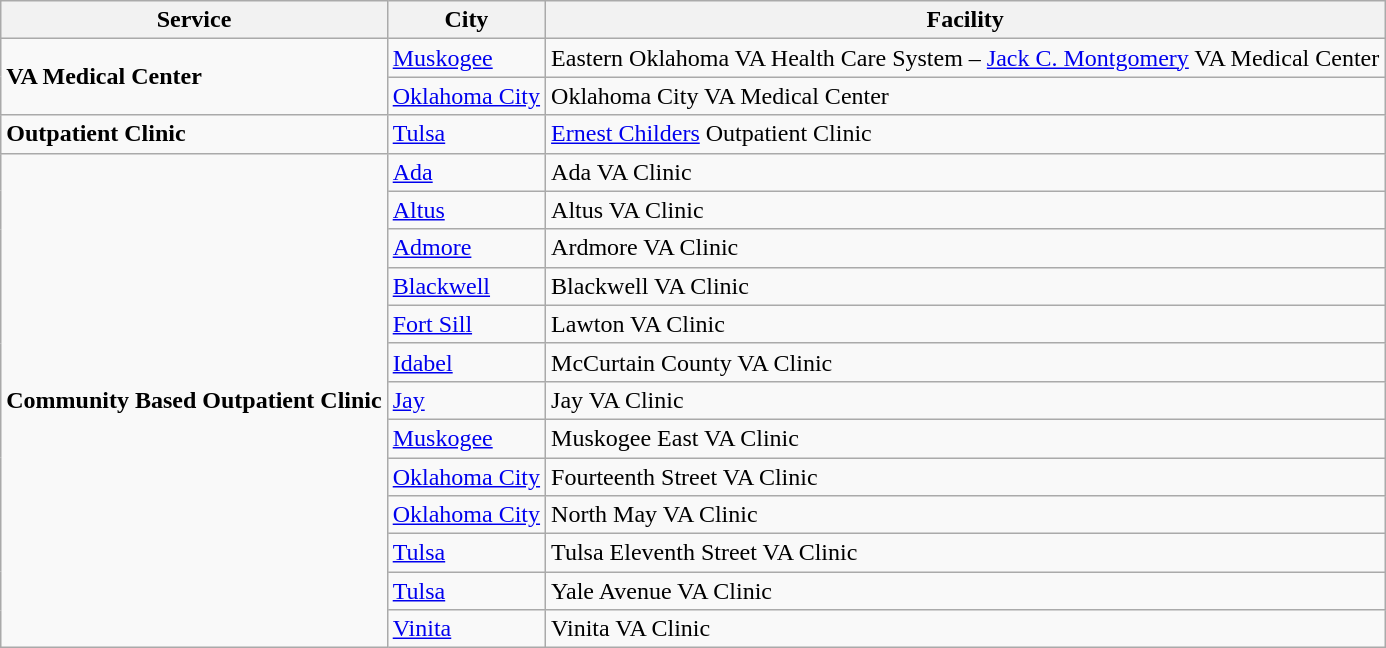<table class="wikitable">
<tr>
<th>Service</th>
<th>City</th>
<th>Facility</th>
</tr>
<tr>
<td rowspan=2><strong>VA Medical Center</strong></td>
<td><a href='#'>Muskogee</a></td>
<td>Eastern Oklahoma VA Health Care System – <a href='#'>Jack C. Montgomery</a> VA Medical Center</td>
</tr>
<tr>
<td><a href='#'>Oklahoma City</a></td>
<td>Oklahoma City VA Medical Center</td>
</tr>
<tr>
<td rowspan=1><strong>Outpatient Clinic</strong></td>
<td><a href='#'>Tulsa</a></td>
<td><a href='#'>Ernest Childers</a> Outpatient Clinic</td>
</tr>
<tr>
<td rowspan=13><strong>Community Based Outpatient Clinic</strong></td>
<td><a href='#'>Ada</a></td>
<td>Ada VA Clinic</td>
</tr>
<tr>
<td><a href='#'>Altus</a></td>
<td>Altus VA Clinic</td>
</tr>
<tr>
<td><a href='#'>Admore</a></td>
<td>Ardmore VA Clinic</td>
</tr>
<tr>
<td><a href='#'>Blackwell</a></td>
<td>Blackwell VA Clinic</td>
</tr>
<tr>
<td><a href='#'>Fort Sill</a></td>
<td>Lawton VA Clinic</td>
</tr>
<tr>
<td><a href='#'>Idabel</a></td>
<td>McCurtain County VA Clinic</td>
</tr>
<tr>
<td><a href='#'>Jay</a></td>
<td>Jay VA Clinic</td>
</tr>
<tr>
<td><a href='#'>Muskogee</a></td>
<td>Muskogee East VA Clinic</td>
</tr>
<tr>
<td><a href='#'>Oklahoma City</a></td>
<td>Fourteenth Street VA Clinic</td>
</tr>
<tr>
<td><a href='#'>Oklahoma City</a></td>
<td>North May VA Clinic</td>
</tr>
<tr>
<td><a href='#'>Tulsa</a></td>
<td>Tulsa Eleventh Street VA Clinic</td>
</tr>
<tr>
<td><a href='#'>Tulsa</a></td>
<td>Yale Avenue VA Clinic</td>
</tr>
<tr>
<td><a href='#'>Vinita</a></td>
<td>Vinita VA Clinic</td>
</tr>
</table>
